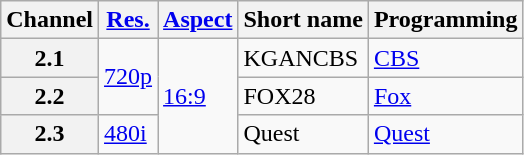<table class="wikitable">
<tr>
<th scope = "col">Channel</th>
<th scope = "col"><a href='#'>Res.</a></th>
<th scope = "col"><a href='#'>Aspect</a></th>
<th scope = "col">Short name</th>
<th scope = "col">Programming</th>
</tr>
<tr>
<th scope = "row">2.1</th>
<td rowspan=2><a href='#'>720p</a></td>
<td rowspan=3><a href='#'>16:9</a></td>
<td>KGANCBS</td>
<td><a href='#'>CBS</a></td>
</tr>
<tr>
<th scope = "row">2.2</th>
<td>FOX28</td>
<td><a href='#'>Fox</a></td>
</tr>
<tr>
<th scope = "row">2.3</th>
<td><a href='#'>480i</a></td>
<td>Quest</td>
<td><a href='#'>Quest</a></td>
</tr>
</table>
